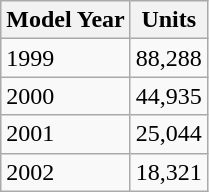<table class="wikitable">
<tr>
<th>Model Year</th>
<th>Units</th>
</tr>
<tr>
<td>1999</td>
<td>88,288</td>
</tr>
<tr>
<td>2000</td>
<td>44,935</td>
</tr>
<tr>
<td>2001</td>
<td>25,044</td>
</tr>
<tr>
<td>2002</td>
<td>18,321</td>
</tr>
</table>
